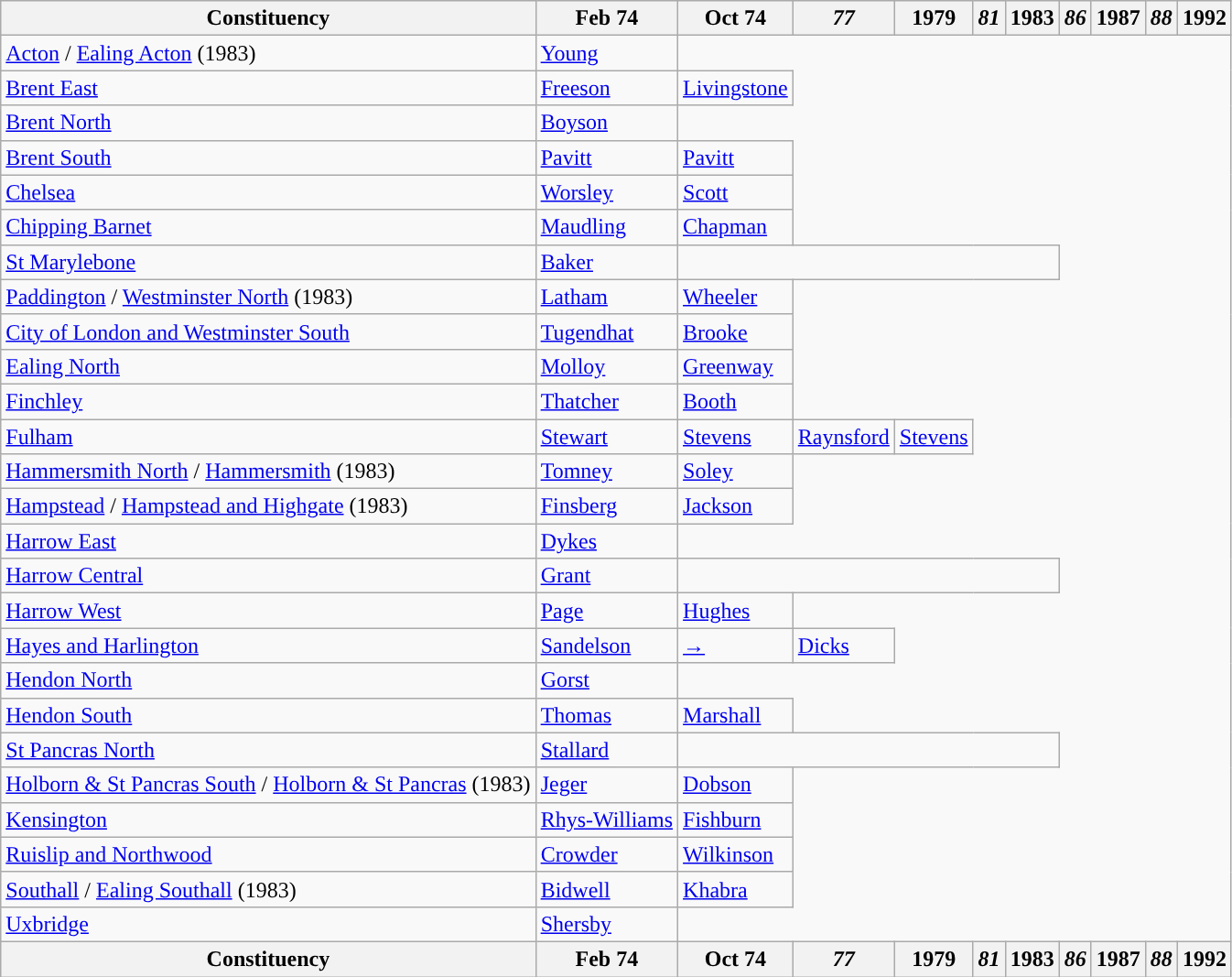<table class="wikitable">
<tr>
<th>Constituency</th>
<th>Feb 74</th>
<th>Oct 74</th>
<th><em>77</em></th>
<th>1979</th>
<th><em>81</em></th>
<th>1983</th>
<th><em>86</em></th>
<th>1987</th>
<th><em>88</em></th>
<th>1992</th>
</tr>
<tr>
<td><a href='#'>Acton</a> / <a href='#'>Ealing Acton</a> (1983)</td>
<td><a href='#'>Young</a></td>
</tr>
<tr>
<td><a href='#'>Brent East</a></td>
<td><a href='#'>Freeson</a></td>
<td><a href='#'>Livingstone</a></td>
</tr>
<tr>
<td><a href='#'>Brent North</a></td>
<td><a href='#'>Boyson</a></td>
</tr>
<tr>
<td><a href='#'>Brent South</a></td>
<td><a href='#'>Pavitt</a></td>
<td><a href='#'>Pavitt</a></td>
</tr>
<tr>
<td><a href='#'>Chelsea</a></td>
<td><a href='#'>Worsley</a></td>
<td><a href='#'>Scott</a></td>
</tr>
<tr>
<td><a href='#'>Chipping Barnet</a></td>
<td><a href='#'>Maudling</a></td>
<td><a href='#'>Chapman</a></td>
</tr>
<tr>
<td><a href='#'>St Marylebone</a></td>
<td><a href='#'>Baker</a></td>
<td colspan="5"></td>
</tr>
<tr>
<td><a href='#'>Paddington</a> / <a href='#'>Westminster North</a> (1983)</td>
<td><a href='#'>Latham</a></td>
<td><a href='#'>Wheeler</a></td>
</tr>
<tr>
<td><a href='#'>City of London and Westminster South</a></td>
<td><a href='#'>Tugendhat</a></td>
<td><a href='#'>Brooke</a></td>
</tr>
<tr>
<td><a href='#'>Ealing North</a></td>
<td><a href='#'>Molloy</a></td>
<td><a href='#'>Greenway</a></td>
</tr>
<tr>
<td><a href='#'>Finchley</a></td>
<td><a href='#'>Thatcher</a></td>
<td><a href='#'>Booth</a></td>
</tr>
<tr>
<td><a href='#'>Fulham</a></td>
<td><a href='#'>Stewart</a></td>
<td><a href='#'>Stevens</a></td>
<td><a href='#'>Raynsford</a></td>
<td><a href='#'>Stevens</a></td>
</tr>
<tr>
<td><a href='#'>Hammersmith North</a> / <a href='#'>Hammersmith</a> (1983)</td>
<td><a href='#'>Tomney</a></td>
<td><a href='#'>Soley</a></td>
</tr>
<tr>
<td><a href='#'>Hampstead</a> / <a href='#'>Hampstead and Highgate</a> (1983)</td>
<td><a href='#'>Finsberg</a></td>
<td><a href='#'>Jackson</a></td>
</tr>
<tr>
<td><a href='#'>Harrow East</a></td>
<td><a href='#'>Dykes</a></td>
</tr>
<tr>
<td><a href='#'>Harrow Central</a></td>
<td><a href='#'>Grant</a></td>
<td colspan="5"></td>
</tr>
<tr>
<td><a href='#'>Harrow West</a></td>
<td><a href='#'>Page</a></td>
<td><a href='#'>Hughes</a></td>
</tr>
<tr>
<td><a href='#'>Hayes and Harlington</a></td>
<td><a href='#'>Sandelson</a></td>
<td><a href='#'>→</a></td>
<td><a href='#'>Dicks</a></td>
</tr>
<tr>
<td><a href='#'>Hendon North</a></td>
<td><a href='#'>Gorst</a></td>
</tr>
<tr>
<td><a href='#'>Hendon South</a></td>
<td><a href='#'>Thomas</a></td>
<td><a href='#'>Marshall</a></td>
</tr>
<tr>
<td><a href='#'>St Pancras North</a></td>
<td><a href='#'>Stallard</a></td>
<td colspan="5"></td>
</tr>
<tr>
<td><a href='#'>Holborn & St Pancras South</a> / <a href='#'>Holborn & St Pancras</a> (1983)</td>
<td><a href='#'>Jeger</a></td>
<td><a href='#'>Dobson</a></td>
</tr>
<tr>
<td><a href='#'>Kensington</a></td>
<td><a href='#'>Rhys-Williams</a></td>
<td><a href='#'>Fishburn</a></td>
</tr>
<tr>
<td><a href='#'>Ruislip and Northwood</a></td>
<td><a href='#'>Crowder</a></td>
<td><a href='#'>Wilkinson</a></td>
</tr>
<tr>
<td><a href='#'>Southall</a> / <a href='#'>Ealing Southall</a> (1983)</td>
<td><a href='#'>Bidwell</a></td>
<td><a href='#'>Khabra</a></td>
</tr>
<tr>
<td><a href='#'>Uxbridge</a></td>
<td><a href='#'>Shersby</a></td>
</tr>
<tr>
<th>Constituency</th>
<th>Feb 74</th>
<th>Oct 74</th>
<th><em>77</em></th>
<th>1979</th>
<th><em>81</em></th>
<th>1983</th>
<th><em>86</em></th>
<th>1987</th>
<th><em>88</em></th>
<th>1992</th>
</tr>
</table>
